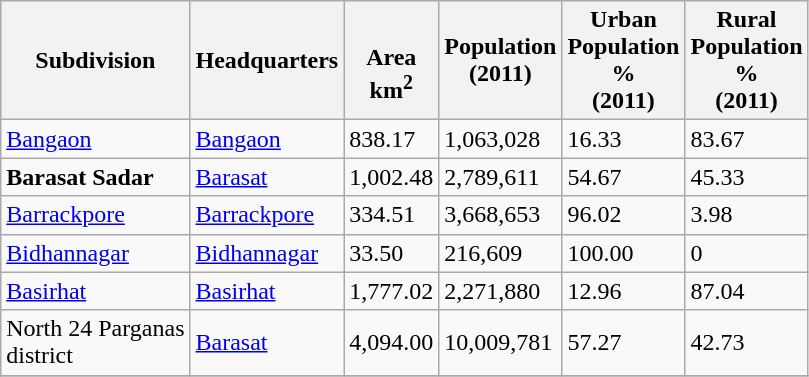<table class="wikitable sortable">
<tr>
<th>Subdivision</th>
<th>Headquarters</th>
<th><br>Area<br>km<sup>2</sup></th>
<th>Population<br>(2011)</th>
<th>Urban<br>Population<br> %<br>(2011)</th>
<th>Rural<br> Population <br>% <br>(2011)</th>
</tr>
<tr>
<td><a href='#'>Bangaon</a></td>
<td><a href='#'>Bangaon</a></td>
<td>838.17</td>
<td>1,063,028</td>
<td>16.33</td>
<td>83.67</td>
</tr>
<tr>
<td><strong>Barasat Sadar</strong></td>
<td><a href='#'>Barasat</a></td>
<td>1,002.48</td>
<td>2,789,611</td>
<td>54.67</td>
<td>45.33</td>
</tr>
<tr>
<td><a href='#'>Barrackpore</a></td>
<td><a href='#'>Barrackpore</a></td>
<td>334.51</td>
<td>3,668,653</td>
<td>96.02</td>
<td>3.98</td>
</tr>
<tr>
<td><a href='#'>Bidhannagar</a></td>
<td><a href='#'>Bidhannagar</a></td>
<td>33.50</td>
<td>216,609</td>
<td>100.00</td>
<td>0</td>
</tr>
<tr>
<td><a href='#'>Basirhat</a></td>
<td><a href='#'>Basirhat</a></td>
<td>1,777.02</td>
<td>2,271,880</td>
<td>12.96</td>
<td>87.04</td>
</tr>
<tr>
<td>North 24 Parganas <br>district</td>
<td><a href='#'>Barasat</a></td>
<td>4,094.00</td>
<td>10,009,781</td>
<td>57.27</td>
<td>42.73</td>
</tr>
<tr>
</tr>
</table>
